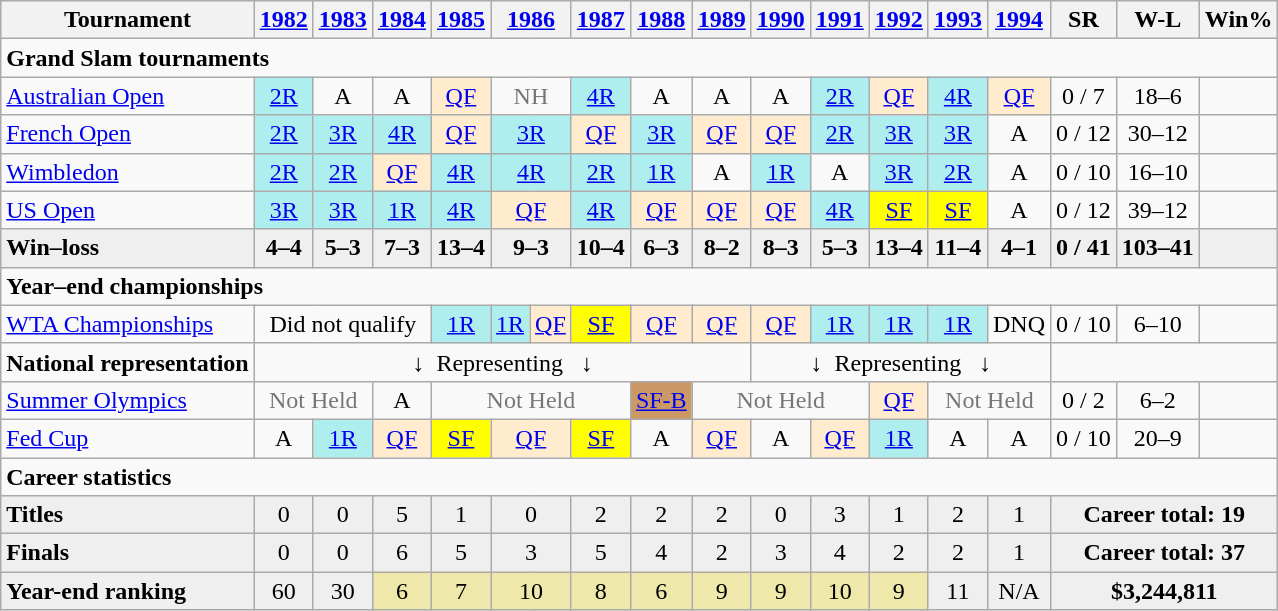<table class="nowrap wikitable" style="text-align:center;">
<tr>
<th>Tournament</th>
<th><a href='#'>1982</a></th>
<th><a href='#'>1983</a></th>
<th><a href='#'>1984</a></th>
<th><a href='#'>1985</a></th>
<th colspan=2><a href='#'>1986</a></th>
<th><a href='#'>1987</a></th>
<th><a href='#'>1988</a></th>
<th><a href='#'>1989</a></th>
<th><a href='#'>1990</a></th>
<th><a href='#'>1991</a></th>
<th><a href='#'>1992</a></th>
<th><a href='#'>1993</a></th>
<th><a href='#'>1994</a></th>
<th>SR</th>
<th>W-L</th>
<th>Win%</th>
</tr>
<tr>
<td colspan=18 align=left><strong>Grand Slam tournaments</strong></td>
</tr>
<tr>
<td align="left"><a href='#'>Australian Open</a></td>
<td style="background:#afeeee;"><a href='#'>2R</a></td>
<td>A</td>
<td>A</td>
<td style="background:#ffebcd;"><a href='#'>QF</a></td>
<td colspan=2 style="color:#767676;">NH</td>
<td style="background:#afeeee;"><a href='#'>4R</a></td>
<td>A</td>
<td>A</td>
<td>A</td>
<td style="background:#afeeee;"><a href='#'>2R</a></td>
<td style="background:#ffebcd;"><a href='#'>QF</a></td>
<td style="background:#afeeee;"><a href='#'>4R</a></td>
<td style="background:#ffebcd;"><a href='#'>QF</a></td>
<td>0 / 7</td>
<td>18–6</td>
<td></td>
</tr>
<tr>
<td align="left"><a href='#'>French Open</a></td>
<td style="background:#afeeee;"><a href='#'>2R</a></td>
<td style="background:#afeeee;"><a href='#'>3R</a></td>
<td style="background:#afeeee;"><a href='#'>4R</a></td>
<td style="background:#ffebcd;"><a href='#'>QF</a></td>
<td colspan=2 style="background:#afeeee;"><a href='#'>3R</a></td>
<td style="background:#ffebcd;"><a href='#'>QF</a></td>
<td style="background:#afeeee;"><a href='#'>3R</a></td>
<td style="background:#ffebcd;"><a href='#'>QF</a></td>
<td style="background:#ffebcd;"><a href='#'>QF</a></td>
<td style="background:#afeeee;"><a href='#'>2R</a></td>
<td style="background:#afeeee;"><a href='#'>3R</a></td>
<td style="background:#afeeee;"><a href='#'>3R</a></td>
<td>A</td>
<td>0 / 12</td>
<td>30–12</td>
<td></td>
</tr>
<tr>
<td align="left"><a href='#'>Wimbledon</a></td>
<td style="background:#afeeee;"><a href='#'>2R</a></td>
<td style="background:#afeeee;"><a href='#'>2R</a></td>
<td style="background:#ffebcd;"><a href='#'>QF</a></td>
<td style="background:#afeeee;"><a href='#'>4R</a></td>
<td colspan=2 style="background:#afeeee;"><a href='#'>4R</a></td>
<td style="background:#afeeee;"><a href='#'>2R</a></td>
<td style="background:#afeeee;"><a href='#'>1R</a></td>
<td>A</td>
<td style="background:#afeeee;"><a href='#'>1R</a></td>
<td>A</td>
<td style="background:#afeeee;"><a href='#'>3R</a></td>
<td style="background:#afeeee;"><a href='#'>2R</a></td>
<td>A</td>
<td>0 / 10</td>
<td>16–10</td>
<td></td>
</tr>
<tr>
<td align="left"><a href='#'>US Open</a></td>
<td style="background:#afeeee;"><a href='#'>3R</a></td>
<td style="background:#afeeee;"><a href='#'>3R</a></td>
<td style="background:#afeeee;"><a href='#'>1R</a></td>
<td style="background:#afeeee;"><a href='#'>4R</a></td>
<td colspan=2 style="background:#ffebcd;"><a href='#'>QF</a></td>
<td style="background:#afeeee;"><a href='#'>4R</a></td>
<td style="background:#ffebcd;"><a href='#'>QF</a></td>
<td style="background:#ffebcd;"><a href='#'>QF</a></td>
<td style="background:#ffebcd;"><a href='#'>QF</a></td>
<td style="background:#afeeee;"><a href='#'>4R</a></td>
<td style="background:yellow;"><a href='#'>SF</a></td>
<td style="background:yellow;"><a href='#'>SF</a></td>
<td>A</td>
<td>0 / 12</td>
<td>39–12</td>
<td></td>
</tr>
<tr style="background:#efefef; font-weight:bold;">
<td style="text-align:left">Win–loss</td>
<td>4–4</td>
<td>5–3</td>
<td>7–3</td>
<td>13–4</td>
<td colspan=2>9–3</td>
<td>10–4</td>
<td>6–3</td>
<td>8–2</td>
<td>8–3</td>
<td>5–3</td>
<td>13–4</td>
<td>11–4</td>
<td>4–1</td>
<td>0 / 41</td>
<td>103–41</td>
<td></td>
</tr>
<tr>
<td colspan=18 align=left><strong>Year–end championships</strong></td>
</tr>
<tr>
<td align="left"><a href='#'>WTA Championships</a></td>
<td colspan="3">Did not qualify</td>
<td style="background:#afeeee;"><a href='#'>1R</a></td>
<td style="background:#afeeee;"><a href='#'>1R</a></td>
<td style="background:#ffebcd;"><a href='#'>QF</a></td>
<td style="background:yellow;"><a href='#'>SF</a></td>
<td style="background:#ffebcd;"><a href='#'>QF</a></td>
<td style="background:#ffebcd;"><a href='#'>QF</a></td>
<td style="background:#ffebcd;"><a href='#'>QF</a></td>
<td style="background:#afeeee;"><a href='#'>1R</a></td>
<td style="background:#afeeee;"><a href='#'>1R</a></td>
<td style="background:#afeeee;"><a href='#'>1R</a></td>
<td>DNQ</td>
<td>0 / 10</td>
<td>6–10</td>
<td></td>
</tr>
<tr>
<td align=left><strong>National representation</strong></td>
<td colspan="9">↓  Representing   ↓</td>
<td colspan="5">↓  Representing   ↓</td>
<td colspan="3"></td>
</tr>
<tr>
<td align="left"><a href='#'>Summer Olympics</a></td>
<td colspan="2" style="color:#767676">Not Held</td>
<td>A</td>
<td colspan="4" style="color:#767676">Not Held</td>
<td style="background:#cc9966;"><a href='#'>SF-B</a></td>
<td colspan="3" style="color:#767676">Not Held</td>
<td style="background:#ffebcd;"><a href='#'>QF</a></td>
<td colspan="2" style="color:#767676">Not Held</td>
<td>0 / 2</td>
<td>6–2</td>
<td></td>
</tr>
<tr>
<td align="left"><a href='#'>Fed Cup</a></td>
<td>A</td>
<td style="background:#afeeee;"><a href='#'>1R</a></td>
<td style="background:#ffebcd;"><a href='#'>QF</a></td>
<td style="background:yellow;"><a href='#'>SF</a></td>
<td colspan="2" style="background:#ffebcd;"><a href='#'>QF</a></td>
<td style="background:yellow;"><a href='#'>SF</a></td>
<td>A</td>
<td style="background:#ffebcd;"><a href='#'>QF</a></td>
<td>A</td>
<td style="background:#ffebcd;"><a href='#'>QF</a></td>
<td style="background:#afeeee;"><a href='#'>1R</a></td>
<td>A</td>
<td>A</td>
<td>0 / 10</td>
<td>20–9</td>
<td></td>
</tr>
<tr>
<td colspan=18 align=left><strong>Career statistics</strong></td>
</tr>
<tr bgcolor=efefef>
<td align=left><strong>Titles</strong></td>
<td align="center">0</td>
<td align="center">0</td>
<td align="center">5</td>
<td align="center">1</td>
<td colspan=2 align="center">0</td>
<td align="center">2</td>
<td align="center">2</td>
<td align="center">2</td>
<td align="center">0</td>
<td align="center">3</td>
<td align="center">1</td>
<td align="center">2</td>
<td align="center">1</td>
<td colspan="3"><strong>Career total: 19</strong></td>
</tr>
<tr bgcolor=efefef>
<td align=left><strong>Finals</strong></td>
<td align="center">0</td>
<td align="center">0</td>
<td align="center">6</td>
<td align="center">5</td>
<td colspan=2 align="center">3</td>
<td align="center">5</td>
<td align="center">4</td>
<td align="center">2</td>
<td align="center">3</td>
<td align="center">4</td>
<td align="center">2</td>
<td align="center">2</td>
<td align="center">1</td>
<td colspan="3"><strong>Career total: 37</strong></td>
</tr>
<tr bgcolor=efefef>
<td align=left><strong>Year-end ranking</strong></td>
<td align="center">60</td>
<td align="center">30</td>
<td align="center" bgcolor=EEE8AA>6</td>
<td align="center" bgcolor=EEE8AA>7</td>
<td colspan="2" align="center" bgcolor=EEE8AA>10</td>
<td align="center" bgcolor=EEE8AA>8</td>
<td align="center" bgcolor=EEE8AA>6</td>
<td align="center" bgcolor=EEE8AA>9</td>
<td align="center" bgcolor=EEE8AA>9</td>
<td align="center" bgcolor=EEE8AA>10</td>
<td align="center" bgcolor=EEE8AA>9</td>
<td align="center">11</td>
<td align="center">N/A</td>
<td colspan="3"><strong>$3,244,811</strong></td>
</tr>
</table>
